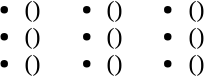<table>
<tr>
<td valign="top"><br><ul><li> ()</li><li> ()</li><li> ()</li></ul></td>
<td valign="top"><br><ul><li> ()</li><li> ()</li><li> ()</li></ul></td>
<td valign="top"><br><ul><li> ()</li><li> ()</li><li> ()</li></ul></td>
</tr>
</table>
